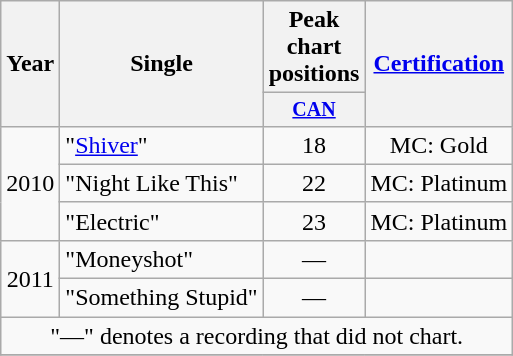<table class="wikitable" style="text-align:center;">
<tr>
<th rowspan="2">Year</th>
<th rowspan="2">Single</th>
<th>Peak chart<br>positions</th>
<th rowspan="2"><a href='#'>Certification</a></th>
</tr>
<tr style="font-size:smaller;">
<th width="45"><a href='#'>CAN</a><br></th>
</tr>
<tr>
<td rowspan="3">2010</td>
<td align="left">"<a href='#'>Shiver</a>"</td>
<td>18</td>
<td>MC: Gold</td>
</tr>
<tr>
<td align="left">"Night Like This"</td>
<td>22</td>
<td>MC: Platinum</td>
</tr>
<tr>
<td align="left">"Electric"</td>
<td>23</td>
<td>MC: Platinum</td>
</tr>
<tr>
<td rowspan="2">2011</td>
<td align="left">"Moneyshot"</td>
<td>—</td>
<td></td>
</tr>
<tr>
<td align="left">"Something Stupid"</td>
<td>—</td>
<td></td>
</tr>
<tr>
<td colspan="4">"—" denotes a recording that did not chart.</td>
</tr>
<tr>
</tr>
</table>
